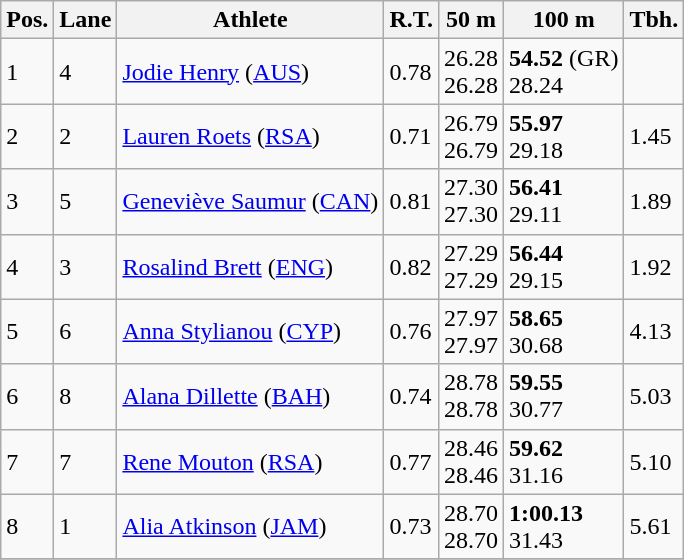<table class="wikitable">
<tr>
<th>Pos.</th>
<th>Lane</th>
<th>Athlete</th>
<th>R.T.</th>
<th>50 m</th>
<th>100 m</th>
<th>Tbh.</th>
</tr>
<tr>
<td>1</td>
<td>4</td>
<td> <a href='#'>Jodie Henry</a> (<a href='#'>AUS</a>)</td>
<td>0.78</td>
<td>26.28<br>26.28</td>
<td><strong>54.52</strong> (GR)<br>28.24</td>
<td> </td>
</tr>
<tr>
<td>2</td>
<td>2</td>
<td> <a href='#'>Lauren Roets</a> (<a href='#'>RSA</a>)</td>
<td>0.71</td>
<td>26.79<br>26.79</td>
<td><strong>55.97</strong><br>29.18</td>
<td>1.45</td>
</tr>
<tr>
<td>3</td>
<td>5</td>
<td> <a href='#'>Geneviève Saumur</a> (<a href='#'>CAN</a>)</td>
<td>0.81</td>
<td>27.30<br>27.30</td>
<td><strong>56.41</strong><br>29.11</td>
<td>1.89</td>
</tr>
<tr>
<td>4</td>
<td>3</td>
<td> <a href='#'>Rosalind Brett</a> (<a href='#'>ENG</a>)</td>
<td>0.82</td>
<td>27.29<br>27.29</td>
<td><strong>56.44</strong><br>29.15</td>
<td>1.92</td>
</tr>
<tr>
<td>5</td>
<td>6</td>
<td> <a href='#'>Anna Stylianou</a> (<a href='#'>CYP</a>)</td>
<td>0.76</td>
<td>27.97<br>27.97</td>
<td><strong>58.65</strong><br>30.68</td>
<td>4.13</td>
</tr>
<tr>
<td>6</td>
<td>8</td>
<td> <a href='#'>Alana Dillette</a> (<a href='#'>BAH</a>)</td>
<td>0.74</td>
<td>28.78<br>28.78</td>
<td><strong>59.55</strong><br>30.77</td>
<td>5.03</td>
</tr>
<tr>
<td>7</td>
<td>7</td>
<td> <a href='#'>Rene Mouton</a> (<a href='#'>RSA</a>)</td>
<td>0.77</td>
<td>28.46<br>28.46</td>
<td><strong>59.62</strong><br>31.16</td>
<td>5.10</td>
</tr>
<tr>
<td>8</td>
<td>1</td>
<td> <a href='#'>Alia Atkinson</a> (<a href='#'>JAM</a>)</td>
<td>0.73</td>
<td>28.70<br>28.70</td>
<td><strong>1:00.13</strong><br>31.43</td>
<td>5.61</td>
</tr>
<tr>
</tr>
</table>
